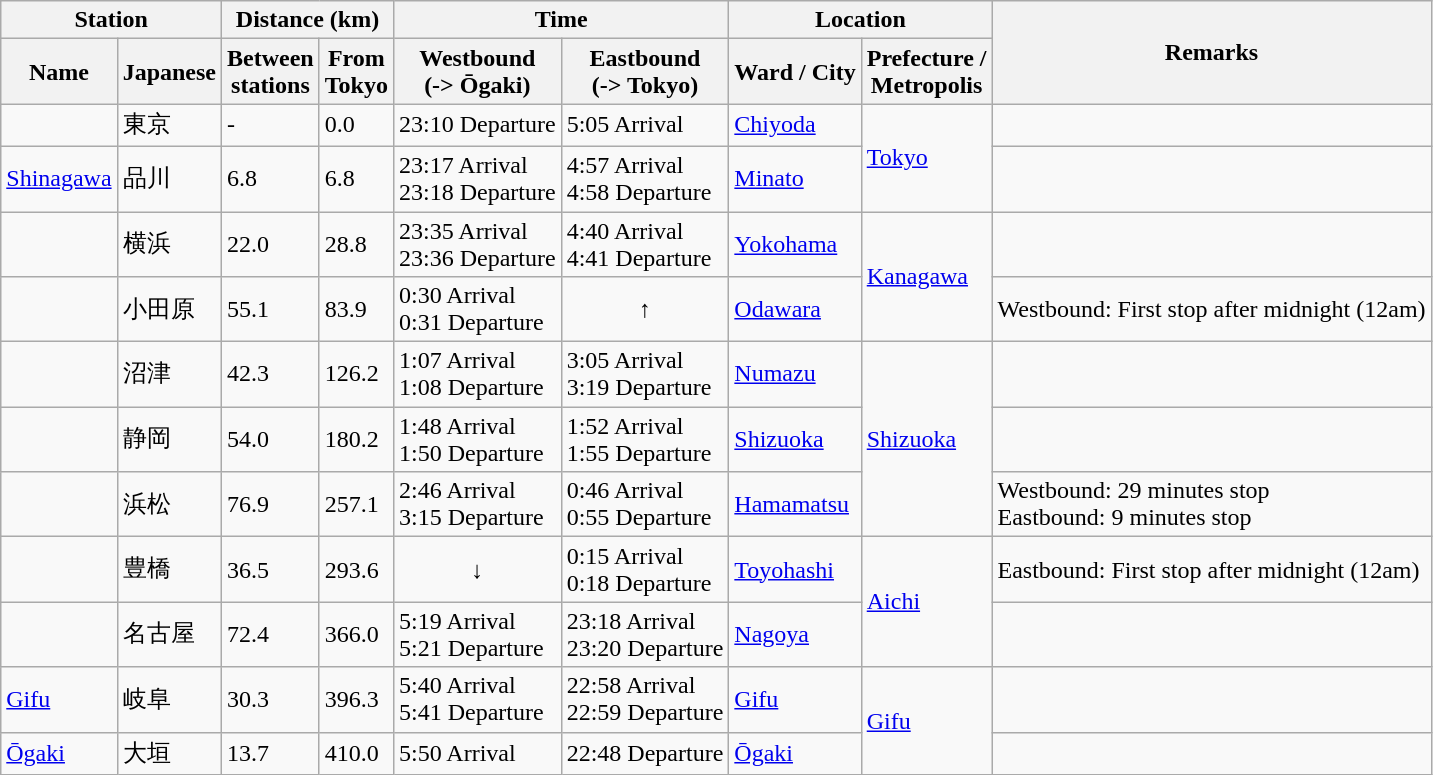<table class="wikitable">
<tr>
<th colspan="2">Station</th>
<th colspan="2">Distance (km)</th>
<th colspan="2">Time</th>
<th colspan="2">Location</th>
<th rowspan="2">Remarks</th>
</tr>
<tr>
<th>Name</th>
<th>Japanese</th>
<th><strong>Between</strong><br><strong>stations</strong></th>
<th>From<br>Tokyo</th>
<th>Westbound<br>(-> Ōgaki)</th>
<th>Eastbound<br>(-> Tokyo)</th>
<th>Ward / City</th>
<th>Prefecture /<br>Metropolis</th>
</tr>
<tr>
<td></td>
<td>東京</td>
<td>-</td>
<td>0.0</td>
<td>23:10 Departure</td>
<td>5:05 Arrival</td>
<td><a href='#'>Chiyoda</a></td>
<td rowspan="2"><a href='#'>Tokyo</a></td>
<td></td>
</tr>
<tr>
<td><a href='#'>Shinagawa</a></td>
<td>品川</td>
<td>6.8</td>
<td>6.8</td>
<td>23:17 Arrival<br>23:18 Departure</td>
<td>4:57 Arrival<br>4:58 Departure</td>
<td><a href='#'>Minato</a></td>
<td></td>
</tr>
<tr>
<td></td>
<td>横浜</td>
<td>22.0</td>
<td>28.8</td>
<td>23:35 Arrival<br>23:36 Departure</td>
<td>4:40 Arrival<br>4:41 Departure</td>
<td><a href='#'>Yokohama</a></td>
<td rowspan="2"><a href='#'>Kanagawa</a></td>
<td></td>
</tr>
<tr>
<td></td>
<td>小田原</td>
<td>55.1</td>
<td>83.9</td>
<td>0:30 Arrival<br>0:31 Departure</td>
<td align="center">↑</td>
<td><a href='#'>Odawara</a></td>
<td>Westbound: First stop after midnight (12am)</td>
</tr>
<tr>
<td></td>
<td>沼津</td>
<td>42.3</td>
<td>126.2</td>
<td>1:07 Arrival<br>1:08 Departure</td>
<td>3:05 Arrival<br>3:19 Departure</td>
<td><a href='#'>Numazu</a></td>
<td rowspan="3"><a href='#'>Shizuoka</a></td>
<td></td>
</tr>
<tr>
<td></td>
<td>静岡</td>
<td>54.0</td>
<td>180.2</td>
<td>1:48 Arrival<br>1:50 Departure</td>
<td>1:52 Arrival<br>1:55 Departure</td>
<td><a href='#'>Shizuoka</a></td>
<td></td>
</tr>
<tr>
<td></td>
<td>浜松</td>
<td>76.9</td>
<td>257.1</td>
<td>2:46 Arrival<br>3:15 Departure</td>
<td>0:46 Arrival<br>0:55 Departure</td>
<td><a href='#'>Hamamatsu</a></td>
<td>Westbound: 29 minutes stop<br>Eastbound: 9 minutes stop</td>
</tr>
<tr>
<td></td>
<td>豊橋</td>
<td>36.5</td>
<td>293.6</td>
<td align="center">↓</td>
<td>0:15 Arrival<br>0:18 Departure</td>
<td><a href='#'>Toyohashi</a></td>
<td rowspan="2"><a href='#'>Aichi</a></td>
<td>Eastbound: First stop after midnight (12am)</td>
</tr>
<tr>
<td></td>
<td>名古屋</td>
<td>72.4</td>
<td>366.0</td>
<td>5:19 Arrival<br>5:21 Departure</td>
<td>23:18 Arrival<br>23:20 Departure</td>
<td><a href='#'>Nagoya</a></td>
<td></td>
</tr>
<tr>
<td><a href='#'>Gifu</a></td>
<td>岐阜</td>
<td>30.3</td>
<td>396.3</td>
<td>5:40 Arrival<br>5:41 Departure</td>
<td>22:58 Arrival<br>22:59 Departure</td>
<td><a href='#'>Gifu</a></td>
<td rowspan="2"><a href='#'>Gifu</a></td>
<td></td>
</tr>
<tr>
<td><a href='#'>Ōgaki</a></td>
<td>大垣</td>
<td>13.7</td>
<td>410.0</td>
<td>5:50 Arrival</td>
<td>22:48 Departure</td>
<td><a href='#'>Ōgaki</a></td>
<td></td>
</tr>
</table>
